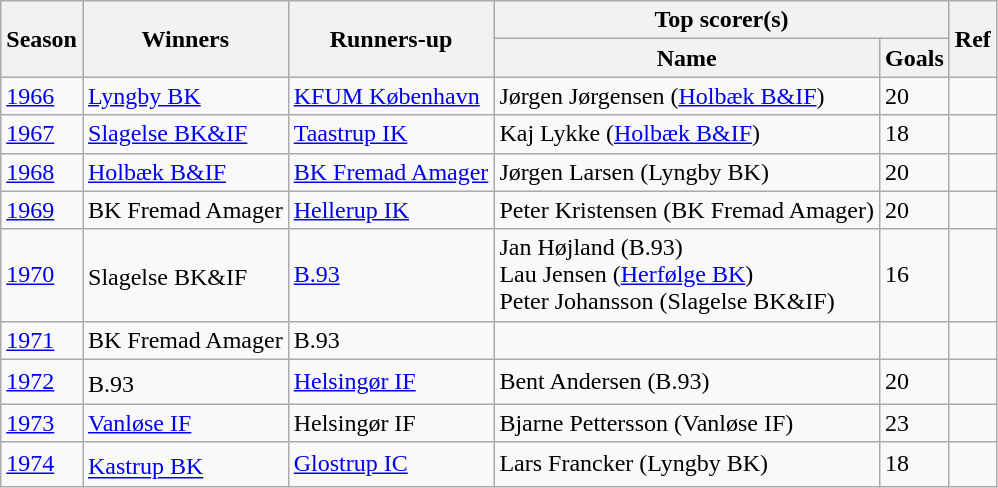<table class="wikitable plainrowheaders">
<tr>
<th rowspan=2>Season</th>
<th rowspan=2>Winners</th>
<th rowspan=2>Runners-up</th>
<th colspan=2>Top scorer(s)</th>
<th rowspan=2>Ref</th>
</tr>
<tr>
<th>Name</th>
<th>Goals</th>
</tr>
<tr>
<td><a href='#'>1966</a></td>
<td><a href='#'>Lyngby BK</a></td>
<td><a href='#'>KFUM København</a></td>
<td>Jørgen Jørgensen (<a href='#'>Holbæk B&IF</a>)</td>
<td>20</td>
<td></td>
</tr>
<tr>
<td><a href='#'>1967</a></td>
<td><a href='#'>Slagelse BK&IF</a></td>
<td><a href='#'>Taastrup IK</a></td>
<td>Kaj Lykke (<a href='#'>Holbæk B&IF</a>)</td>
<td>18</td>
<td></td>
</tr>
<tr>
<td><a href='#'>1968</a></td>
<td><a href='#'>Holbæk B&IF</a></td>
<td><a href='#'>BK Fremad Amager</a></td>
<td>Jørgen Larsen (Lyngby BK)</td>
<td>20</td>
<td></td>
</tr>
<tr>
<td><a href='#'>1969</a></td>
<td>BK Fremad Amager</td>
<td><a href='#'>Hellerup IK</a></td>
<td>Peter Kristensen (BK Fremad Amager)</td>
<td>20</td>
<td></td>
</tr>
<tr>
<td><a href='#'>1970</a></td>
<td>Slagelse BK&IF<sup></sup></td>
<td><a href='#'>B.93</a></td>
<td>Jan Højland (B.93)<br>Lau Jensen (<a href='#'>Herfølge BK</a>)<br>Peter Johansson (Slagelse BK&IF)</td>
<td>16</td>
<td></td>
</tr>
<tr>
<td><a href='#'>1971</a></td>
<td>BK Fremad Amager</td>
<td>B.93</td>
<td></td>
<td></td>
<td></td>
</tr>
<tr>
<td><a href='#'>1972</a></td>
<td>B.93<sup></sup></td>
<td><a href='#'>Helsingør IF</a></td>
<td>Bent Andersen (B.93)</td>
<td>20</td>
<td></td>
</tr>
<tr>
<td><a href='#'>1973</a></td>
<td><a href='#'>Vanløse IF</a></td>
<td>Helsingør IF</td>
<td>Bjarne Pettersson (Vanløse IF)</td>
<td>23</td>
<td></td>
</tr>
<tr>
<td><a href='#'>1974</a></td>
<td><a href='#'>Kastrup BK</a><sup></sup></td>
<td><a href='#'>Glostrup IC</a></td>
<td>Lars Francker (Lyngby BK)</td>
<td>18</td>
<td></td>
</tr>
</table>
